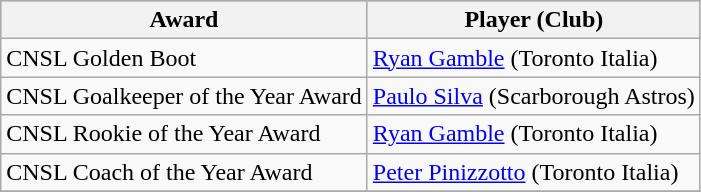<table class="wikitable">
<tr style="background:#cccccc;">
<th>Award</th>
<th>Player (Club)</th>
</tr>
<tr>
<td>CNSL Golden Boot</td>
<td><a href='#'>Ryan Gamble</a>  (Toronto Italia)</td>
</tr>
<tr>
<td>CNSL Goalkeeper of the Year Award</td>
<td><a href='#'>Paulo Silva</a> (Scarborough Astros)</td>
</tr>
<tr>
<td>CNSL Rookie of the Year Award</td>
<td><a href='#'>Ryan Gamble</a>  (Toronto Italia)</td>
</tr>
<tr>
<td>CNSL Coach of the Year Award</td>
<td><a href='#'>Peter Pinizzotto</a> (Toronto Italia)</td>
</tr>
<tr>
</tr>
</table>
